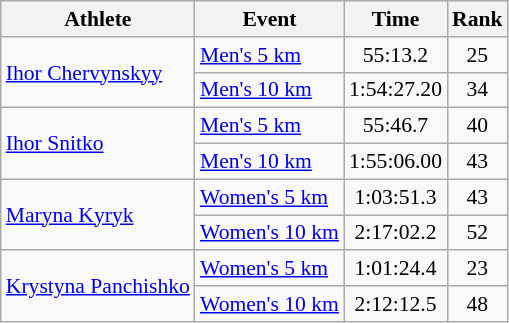<table class="wikitable" style="font-size:90%;">
<tr>
<th>Athlete</th>
<th>Event</th>
<th>Time</th>
<th>Rank</th>
</tr>
<tr align=center>
<td align=left rowspan=2><a href='#'>Ihor Chervynskyy</a></td>
<td align=left><a href='#'>Men's 5 km</a></td>
<td>55:13.2</td>
<td>25</td>
</tr>
<tr align=center>
<td align=left><a href='#'>Men's 10 km</a></td>
<td>1:54:27.20</td>
<td>34</td>
</tr>
<tr align=center>
<td align=left rowspan=2><a href='#'>Ihor Snitko</a></td>
<td align=left><a href='#'>Men's 5 km</a></td>
<td>55:46.7</td>
<td>40</td>
</tr>
<tr align=center>
<td align=left><a href='#'>Men's 10 km</a></td>
<td>1:55:06.00</td>
<td>43</td>
</tr>
<tr align=center>
<td align=left rowspan=2><a href='#'>Maryna Kyryk</a></td>
<td align=left><a href='#'>Women's 5 km</a></td>
<td>1:03:51.3</td>
<td>43</td>
</tr>
<tr align=center>
<td align=left><a href='#'>Women's 10 km</a></td>
<td>2:17:02.2</td>
<td>52</td>
</tr>
<tr align=center>
<td align=left rowspan=2><a href='#'>Krystyna Panchishko</a></td>
<td align=left><a href='#'>Women's 5 km</a></td>
<td>1:01:24.4</td>
<td>23</td>
</tr>
<tr align=center>
<td align=left><a href='#'>Women's 10 km</a></td>
<td>2:12:12.5</td>
<td>48</td>
</tr>
</table>
